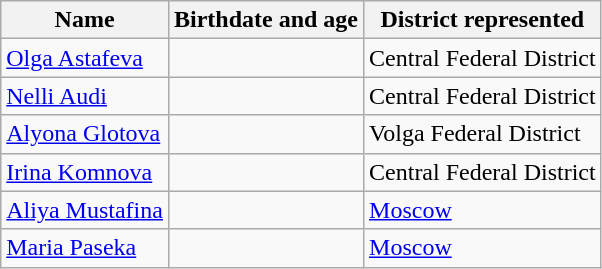<table class="wikitable">
<tr>
<th>Name</th>
<th>Birthdate and age</th>
<th>District represented</th>
</tr>
<tr>
<td><a href='#'>Olga Astafeva</a></td>
<td></td>
<td>Central Federal District</td>
</tr>
<tr>
<td><a href='#'>Nelli Audi</a></td>
<td></td>
<td>Central Federal District</td>
</tr>
<tr>
<td><a href='#'>Alyona Glotova</a></td>
<td></td>
<td>Volga Federal District</td>
</tr>
<tr>
<td><a href='#'>Irina Komnova</a></td>
<td></td>
<td>Central Federal District</td>
</tr>
<tr>
<td><a href='#'>Aliya Mustafina</a></td>
<td></td>
<td><a href='#'>Moscow</a></td>
</tr>
<tr>
<td><a href='#'>Maria Paseka</a></td>
<td></td>
<td><a href='#'>Moscow</a></td>
</tr>
</table>
